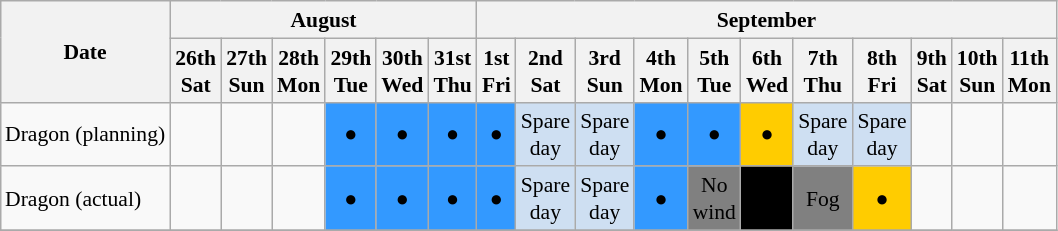<table class="wikitable" style="margin:0.5em auto; font-size:90%; line-height:1.25em;">
<tr>
<th rowspan=2>Date</th>
<th colspan=6>August</th>
<th colspan=11>September</th>
</tr>
<tr>
<th>26th<br>Sat</th>
<th>27th<br>Sun</th>
<th>28th<br>Mon</th>
<th>29th<br>Tue</th>
<th>30th<br>Wed</th>
<th>31st<br>Thu</th>
<th>1st<br>Fri</th>
<th>2nd<br>Sat</th>
<th>3rd<br>Sun</th>
<th>4th<br>Mon</th>
<th>5th<br>Tue</th>
<th>6th<br>Wed</th>
<th>7th<br>Thu</th>
<th>8th<br>Fri</th>
<th>9th<br>Sat</th>
<th>10th<br>Sun</th>
<th>11th<br>Mon</th>
</tr>
<tr align="center">
<td align="left">Dragon (planning)</td>
<td></td>
<td></td>
<td></td>
<td bgcolor=#3399ff><span>●</span></td>
<td bgcolor=#3399ff><span>●</span></td>
<td bgcolor=#3399ff><span>●</span></td>
<td bgcolor=#3399ff><span>●</span></td>
<td bgcolor=#cedff2>Spare<br>day</td>
<td bgcolor=#cedff2>Spare<br>day</td>
<td bgcolor=#3399ff><span>●</span></td>
<td bgcolor=#3399ff><span>●</span></td>
<td bgcolor=#ffcc00><span>●</span></td>
<td bgcolor=#cedff2>Spare<br>day</td>
<td bgcolor=#cedff2>Spare<br>day</td>
<td></td>
<td></td>
<td></td>
</tr>
<tr align="center">
<td align="left">Dragon (actual)</td>
<td></td>
<td></td>
<td></td>
<td bgcolor=#3399ff><span>●</span></td>
<td bgcolor=#3399ff><span>●</span></td>
<td bgcolor=#3399ff><span>●</span></td>
<td bgcolor=#3399ff><span>●</span></td>
<td bgcolor=#cedff2>Spare<br>day</td>
<td bgcolor=#cedff2>Spare<br>day</td>
<td bgcolor=#3399ff><span>●</span></td>
<td bgcolor=gray>No<br>wind</td>
<td bgcolor=#000000></td>
<td bgcolor=gray>Fog</td>
<td bgcolor=#ffcc00><span>●</span></td>
<td></td>
<td></td>
<td></td>
</tr>
<tr align="center">
</tr>
</table>
